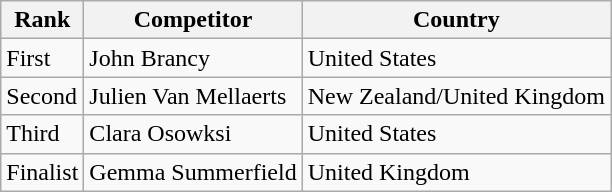<table class="wikitable">
<tr>
<th>Rank</th>
<th>Competitor</th>
<th>Country</th>
</tr>
<tr>
<td>First</td>
<td>John Brancy</td>
<td> United States</td>
</tr>
<tr>
<td>Second</td>
<td>Julien Van Mellaerts</td>
<td>New Zealand/United Kingdom</td>
</tr>
<tr>
<td>Third</td>
<td>Clara Osowksi</td>
<td> United States</td>
</tr>
<tr>
<td>Finalist</td>
<td>Gemma Summerfield</td>
<td> United Kingdom</td>
</tr>
</table>
